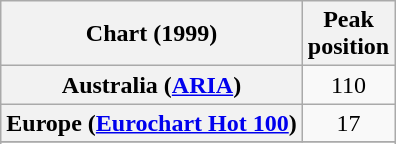<table class="wikitable sortable plainrowheaders" style="text-align:center">
<tr>
<th>Chart (1999)</th>
<th>Peak<br>position</th>
</tr>
<tr>
<th scope="row">Australia (<a href='#'>ARIA</a>)</th>
<td style="text-align:center;">110</td>
</tr>
<tr>
<th scope="row">Europe (<a href='#'>Eurochart Hot 100</a>)</th>
<td>17</td>
</tr>
<tr>
</tr>
<tr>
</tr>
<tr>
</tr>
<tr>
</tr>
<tr>
</tr>
</table>
